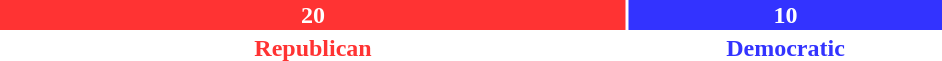<table style="width:50%">
<tr>
<td scope="row" colspan="3" style="text-align:center"></td>
</tr>
<tr>
<td scope="row" style="background:#F33; width:66.6%; text-align:center; color:white"><strong>20</strong></td>
<td style="background:#33F; width:33.3%; text-align:center; color:white"><strong>10</strong></td>
</tr>
<tr>
<td scope="row" style="text-align:center; color:#F33"><strong>Republican</strong></td>
<td style="text-align:center; color:#33F"><strong>Democratic</strong></td>
</tr>
</table>
